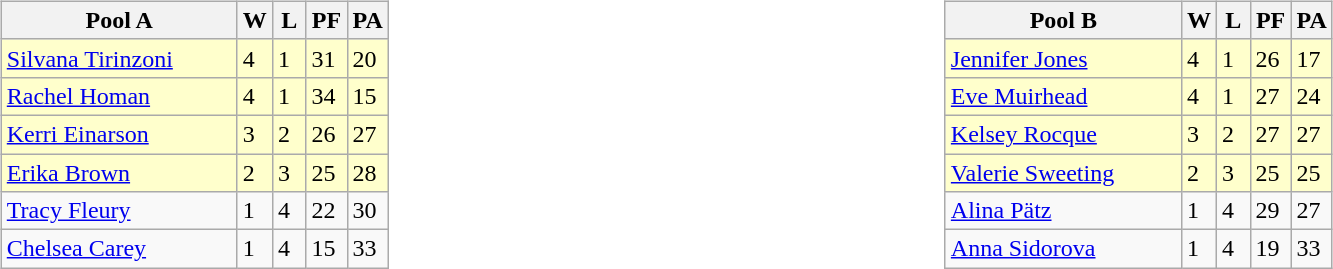<table>
<tr>
<td valign=top width=10%><br><table class=wikitable>
<tr>
<th width=150>Pool A</th>
<th width=15>W</th>
<th width=15>L</th>
<th width=20>PF</th>
<th width=20>PA</th>
</tr>
<tr bgcolor="#ffffcc">
<td> <a href='#'>Silvana Tirinzoni</a></td>
<td>4</td>
<td>1</td>
<td>31</td>
<td>20</td>
</tr>
<tr bgcolor=#ffffcc>
<td> <a href='#'>Rachel Homan</a></td>
<td>4</td>
<td>1</td>
<td>34</td>
<td>15</td>
</tr>
<tr bgcolor=#ffffcc>
<td> <a href='#'>Kerri Einarson</a></td>
<td>3</td>
<td>2</td>
<td>26</td>
<td>27</td>
</tr>
<tr bgcolor=#ffffcc>
<td> <a href='#'>Erika Brown</a></td>
<td>2</td>
<td>3</td>
<td>25</td>
<td>28</td>
</tr>
<tr>
<td> <a href='#'>Tracy Fleury</a></td>
<td>1</td>
<td>4</td>
<td>22</td>
<td>30</td>
</tr>
<tr>
<td> <a href='#'>Chelsea Carey</a></td>
<td>1</td>
<td>4</td>
<td>15</td>
<td>33</td>
</tr>
</table>
</td>
<td valign=top width=10%><br><table class=wikitable>
<tr>
<th width=150>Pool B</th>
<th width=15>W</th>
<th width=15>L</th>
<th width=20>PF</th>
<th width=20>PA</th>
</tr>
<tr bgcolor=#ffffcc>
<td> <a href='#'>Jennifer Jones</a></td>
<td>4</td>
<td>1</td>
<td>26</td>
<td>17</td>
</tr>
<tr bgcolor=#ffffcc>
<td> <a href='#'>Eve Muirhead</a></td>
<td>4</td>
<td>1</td>
<td>27</td>
<td>24</td>
</tr>
<tr bgcolor="#ffffcc">
<td> <a href='#'>Kelsey Rocque</a></td>
<td>3</td>
<td>2</td>
<td>27</td>
<td>27</td>
</tr>
<tr bgcolor=#ffffcc>
<td> <a href='#'>Valerie Sweeting</a></td>
<td>2</td>
<td>3</td>
<td>25</td>
<td>25</td>
</tr>
<tr>
<td> <a href='#'>Alina Pätz</a></td>
<td>1</td>
<td>4</td>
<td>29</td>
<td>27</td>
</tr>
<tr>
<td> <a href='#'>Anna Sidorova</a></td>
<td>1</td>
<td>4</td>
<td>19</td>
<td>33</td>
</tr>
</table>
</td>
</tr>
</table>
